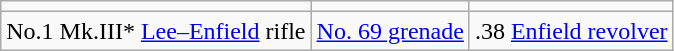<table class="wikitable">
<tr>
<td></td>
<td></td>
<td></td>
</tr>
<tr>
<td>No.1 Mk.III* <a href='#'>Lee–Enfield</a> rifle</td>
<td><a href='#'>No. 69 grenade</a></td>
<td>.38 <a href='#'>Enfield revolver</a></td>
</tr>
</table>
